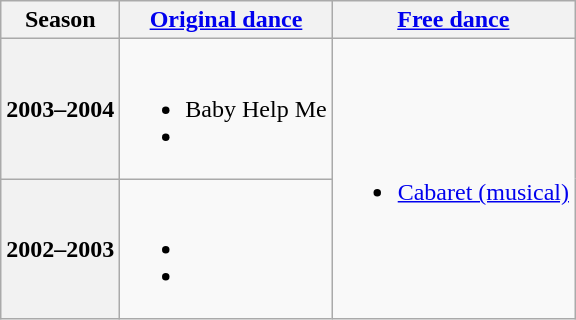<table class=wikitable style=text-align:center>
<tr>
<th>Season</th>
<th><a href='#'>Original dance</a></th>
<th><a href='#'>Free dance</a></th>
</tr>
<tr>
<th>2003–2004 <br> </th>
<td><br><ul><li> Baby Help Me <br></li><li></li></ul></td>
<td rowspan=2><br><ul><li><a href='#'>Cabaret (musical)</a> <br></li></ul></td>
</tr>
<tr>
<th>2002–2003 <br> </th>
<td><br><ul><li> <br></li><li> <br></li></ul></td>
</tr>
</table>
